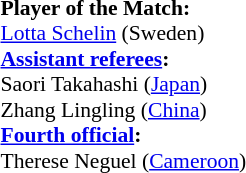<table width=50% style="font-size: 90%">
<tr>
<td><br><strong>Player of the Match:</strong>
<br><a href='#'>Lotta Schelin</a> (Sweden)<br><strong><a href='#'>Assistant referees</a>:</strong>
<br>Saori Takahashi (<a href='#'>Japan</a>)
<br>Zhang Lingling (<a href='#'>China</a>)
<br><strong><a href='#'>Fourth official</a>:</strong>
<br>Therese Neguel (<a href='#'>Cameroon</a>)</td>
</tr>
</table>
